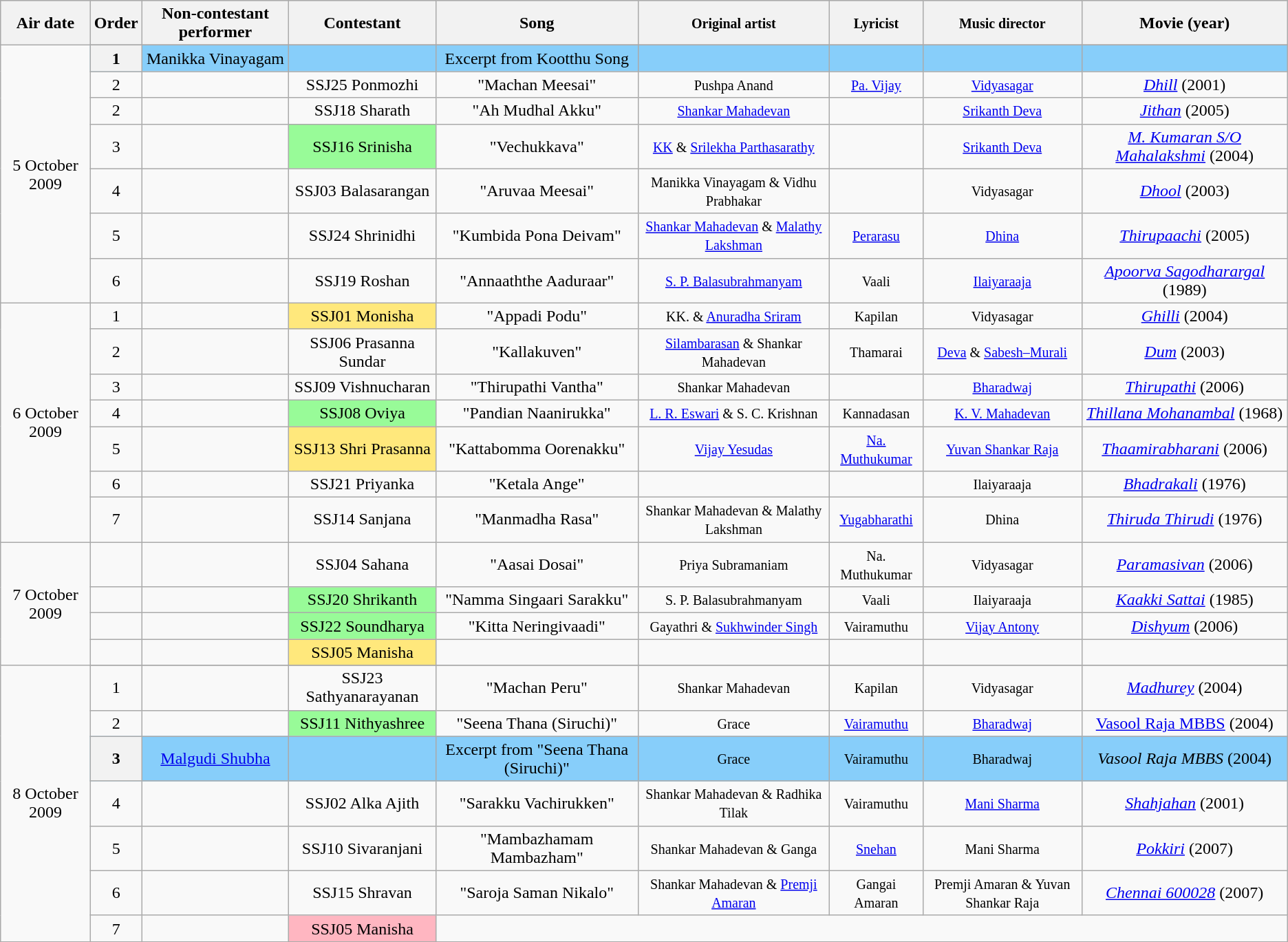<table class="wikitable sortable sticky-header" style="text-align: center; width: auto;">
<tr style="background:lightgrey; text-align:center;">
<th>Air date</th>
<th>Order</th>
<th>Non-contestant performer</th>
<th>Contestant</th>
<th>Song</th>
<th><small>Original artist</small></th>
<th><small>Lyricist </small></th>
<th><small>Music director</small></th>
<th>Movie (year)</th>
</tr>
<tr>
<td rowspan=8>5 October 2009</td>
</tr>
<tr style="background:lightskyblue">
<th scope="row">1</th>
<td>Manikka Vinayagam</td>
<td></td>
<td>Excerpt from Kootthu Song</td>
<td></td>
<td></td>
<td></td>
<td></td>
</tr>
<tr>
<td>2</td>
<td></td>
<td>SSJ25 Ponmozhi</td>
<td>"Machan Meesai"</td>
<td><small>Pushpa Anand</small></td>
<td><small><a href='#'>Pa. Vijay</a></small></td>
<td><small><a href='#'>Vidyasagar</a></small></td>
<td><em><a href='#'>Dhill</a></em> (2001)</td>
</tr>
<tr>
<td>2</td>
<td></td>
<td>SSJ18 Sharath</td>
<td>"Ah Mudhal Akku"</td>
<td><small><a href='#'>Shankar Mahadevan</a></small></td>
<td></td>
<td><small><a href='#'>Srikanth Deva</a></small></td>
<td><em><a href='#'>Jithan</a></em> (2005)</td>
</tr>
<tr>
<td>3</td>
<td></td>
<td style="background:palegreen">SSJ16 Srinisha</td>
<td>"Vechukkava"</td>
<td><small><a href='#'>KK</a> & <a href='#'>Srilekha Parthasarathy</a></small></td>
<td></td>
<td><small><a href='#'>Srikanth Deva</a></small></td>
<td><em><a href='#'>M. Kumaran S/O Mahalakshmi</a></em> (2004)</td>
</tr>
<tr>
<td>4</td>
<td></td>
<td>SSJ03 Balasarangan</td>
<td>"Aruvaa Meesai"</td>
<td><small>Manikka Vinayagam & Vidhu Prabhakar</small></td>
<td></td>
<td><small>Vidyasagar</small></td>
<td><em><a href='#'>Dhool</a></em> (2003)</td>
</tr>
<tr>
<td>5</td>
<td></td>
<td>SSJ24 Shrinidhi</td>
<td>"Kumbida Pona Deivam"</td>
<td><small><a href='#'>Shankar Mahadevan</a> & <a href='#'>Malathy Lakshman</a></small></td>
<td><small><a href='#'>Perarasu</a></small></td>
<td><small><a href='#'>Dhina</a></small></td>
<td><em><a href='#'>Thirupaachi</a></em> (2005)</td>
</tr>
<tr>
<td>6</td>
<td></td>
<td>SSJ19 Roshan</td>
<td>"Annaaththe Aaduraar"</td>
<td><small><a href='#'>S. P. Balasubrahmanyam</a></small></td>
<td><small>Vaali</small></td>
<td><small><a href='#'>Ilaiyaraaja</a></small></td>
<td><a href='#'><em>Apoorva Sagodharargal</em></a> (1989)</td>
</tr>
<tr>
<td rowspan=7>6 October 2009</td>
<td>1</td>
<td></td>
<td style="background:#ffe87c">SSJ01 Monisha</td>
<td>"Appadi Podu"</td>
<td><small>KK. & <a href='#'>Anuradha Sriram</a></small></td>
<td><small>Kapilan</small></td>
<td><small>Vidyasagar</small></td>
<td><em><a href='#'>Ghilli</a></em> (2004)</td>
</tr>
<tr>
<td>2</td>
<td></td>
<td>SSJ06 Prasanna Sundar</td>
<td>"Kallakuven"</td>
<td><small><a href='#'>Silambarasan</a> & Shankar Mahadevan</small></td>
<td><small>Thamarai</small></td>
<td><small><a href='#'>Deva</a> & <a href='#'>Sabesh–Murali</a></small></td>
<td><em><a href='#'>Dum</a></em> (2003)</td>
</tr>
<tr>
<td>3</td>
<td></td>
<td>SSJ09 Vishnucharan</td>
<td>"Thirupathi Vantha"</td>
<td><small>Shankar Mahadevan</small></td>
<td></td>
<td><small><a href='#'>Bharadwaj</a></small></td>
<td><em><a href='#'>Thirupathi</a></em> (2006)</td>
</tr>
<tr>
<td>4</td>
<td></td>
<td style="background:palegreen">SSJ08 Oviya</td>
<td>"Pandian Naanirukka"</td>
<td><small><a href='#'>L. R. Eswari</a> & S. C. Krishnan</small></td>
<td><small>Kannadasan</small></td>
<td><small><a href='#'>K. V. Mahadevan</a></small></td>
<td><em><a href='#'>Thillana Mohanambal</a></em> (1968)</td>
</tr>
<tr>
<td>5</td>
<td></td>
<td style="background:#ffe87c">SSJ13 Shri Prasanna</td>
<td>"Kattabomma Oorenakku"</td>
<td><small><a href='#'>Vijay Yesudas</a></small></td>
<td><small><a href='#'>Na. Muthukumar</a></small></td>
<td><small><a href='#'>Yuvan Shankar Raja</a></small></td>
<td><em><a href='#'>Thaamirabharani</a></em> (2006)</td>
</tr>
<tr>
<td>6</td>
<td></td>
<td>SSJ21 Priyanka</td>
<td>"Ketala Ange"</td>
<td></td>
<td></td>
<td><small>Ilaiyaraaja</small></td>
<td><em><a href='#'>Bhadrakali</a></em> (1976)</td>
</tr>
<tr>
<td>7</td>
<td></td>
<td>SSJ14 Sanjana</td>
<td>"Manmadha Rasa"</td>
<td><small>Shankar Mahadevan & Malathy Lakshman</small></td>
<td><small><a href='#'>Yugabharathi</a></small></td>
<td><small>Dhina</small></td>
<td><em><a href='#'>Thiruda Thirudi</a></em> (1976)</td>
</tr>
<tr>
<td rowspan=4>7 October 2009</td>
<td></td>
<td></td>
<td>SSJ04 Sahana</td>
<td>"Aasai Dosai"</td>
<td><small>Priya Subramaniam</small></td>
<td><small>Na. Muthukumar</small></td>
<td><small>Vidyasagar</small></td>
<td><em><a href='#'>Paramasivan</a></em> (2006)</td>
</tr>
<tr>
<td></td>
<td></td>
<td style="background:palegreen">SSJ20 Shrikanth</td>
<td>"Namma Singaari Sarakku"</td>
<td><small>S. P. Balasubrahmanyam</small></td>
<td><small>Vaali</small></td>
<td><small>Ilaiyaraaja</small></td>
<td><em><a href='#'>Kaakki Sattai</a></em> (1985)</td>
</tr>
<tr>
<td></td>
<td></td>
<td style="background:palegreen">SSJ22 Soundharya</td>
<td>"Kitta Neringivaadi"</td>
<td><small>Gayathri & <a href='#'>Sukhwinder Singh</a></small></td>
<td><small>Vairamuthu</small></td>
<td><small><a href='#'>Vijay Antony</a></small></td>
<td><em><a href='#'>Dishyum</a></em> (2006)</td>
</tr>
<tr>
<td></td>
<td></td>
<td style="background:#ffe87c">SSJ05 Manisha</td>
<td></td>
<td></td>
<td></td>
<td></td>
<td></td>
</tr>
<tr>
<td rowspan=8>8 October 2009</td>
</tr>
<tr>
<td>1</td>
<td></td>
<td>SSJ23 Sathyanarayanan</td>
<td>"Machan Peru"</td>
<td><small>Shankar Mahadevan</small></td>
<td><small>Kapilan</small></td>
<td><small>Vidyasagar</small></td>
<td><em><a href='#'>Madhurey</a></em> (2004)</td>
</tr>
<tr>
<td>2</td>
<td></td>
<td style="background:palegreen">SSJ11 Nithyashree</td>
<td>"Seena Thana (Siruchi)"</td>
<td><small>Grace</small></td>
<td><small><a href='#'>Vairamuthu</a></small></td>
<td><small><a href='#'>Bharadwaj</a></small></td>
<td><a href='#'>Vasool Raja MBBS</a> (2004)</td>
</tr>
<tr style="background:lightskyblue">
<th scope="row">3</th>
<td><a href='#'>Malgudi Shubha</a></td>
<td></td>
<td>Excerpt from "Seena Thana (Siruchi)"</td>
<td><small>Grace</small></td>
<td><small>Vairamuthu</small></td>
<td><small>Bharadwaj</small></td>
<td><em>Vasool Raja MBBS</em> (2004)</td>
</tr>
<tr>
<td>4</td>
<td></td>
<td>SSJ02 Alka Ajith</td>
<td>"Sarakku Vachirukken"</td>
<td><small>Shankar Mahadevan & Radhika Tilak</small></td>
<td><small>Vairamuthu</small></td>
<td><small><a href='#'>Mani Sharma</a></small></td>
<td><em><a href='#'>Shahjahan</a></em> (2001)</td>
</tr>
<tr>
<td>5</td>
<td></td>
<td>SSJ10 Sivaranjani</td>
<td>"Mambazhamam Mambazham"</td>
<td><small>Shankar Mahadevan & Ganga</small></td>
<td><small><a href='#'>Snehan</a></small></td>
<td><small>Mani Sharma</small></td>
<td><em><a href='#'>Pokkiri</a></em> (2007)</td>
</tr>
<tr>
<td>6</td>
<td></td>
<td>SSJ15 Shravan</td>
<td>"Saroja Saman Nikalo"</td>
<td><small>Shankar Mahadevan & <a href='#'>Premji Amaran</a></small></td>
<td><small>Gangai Amaran</small></td>
<td><small>Premji Amaran & Yuvan Shankar Raja </small></td>
<td><em><a href='#'>Chennai 600028</a></em> (2007)</td>
</tr>
<tr>
<td>7</td>
<td></td>
<td style="background:lightpink">SSJ05 Manisha</td>
</tr>
<tr>
</tr>
</table>
